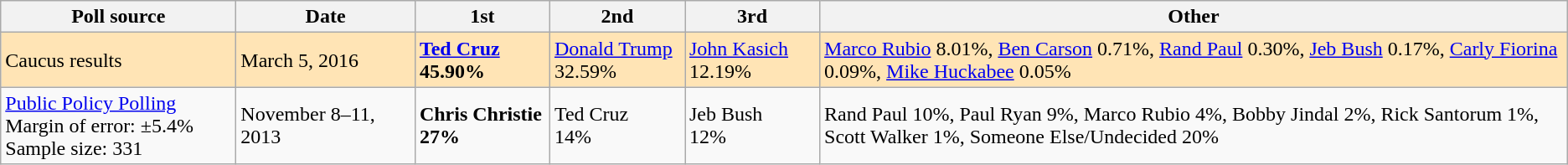<table class="wikitable">
<tr>
<th style="width:180px;">Poll source</th>
<th style="width:135px;">Date</th>
<th style="width:100px;">1st</th>
<th style="width:100px;">2nd</th>
<th style="width:100px;">3rd</th>
<th>Other</th>
</tr>
<tr style="background:Moccasin;">
<td>Caucus results</td>
<td>March 5, 2016</td>
<td><strong><a href='#'>Ted Cruz</a><br>45.90%</strong></td>
<td><a href='#'>Donald Trump</a><br>32.59%</td>
<td><a href='#'>John Kasich</a><br>12.19%</td>
<td><a href='#'>Marco Rubio</a> 8.01%, <a href='#'>Ben Carson</a> 0.71%, <a href='#'>Rand Paul</a> 0.30%, <a href='#'>Jeb Bush</a> 0.17%, <a href='#'>Carly Fiorina</a> 0.09%, <a href='#'>Mike Huckabee</a> 0.05%</td>
</tr>
<tr>
<td><a href='#'>Public Policy Polling</a><br>Margin of error: ±5.4%
<br>Sample size: 331</td>
<td>November 8–11, 2013</td>
<td><strong>Chris Christie<br>27%</strong></td>
<td>Ted Cruz<br>14%</td>
<td>Jeb Bush<br>12%</td>
<td>Rand Paul 10%, Paul Ryan 9%, Marco Rubio 4%, Bobby Jindal 2%, Rick Santorum 1%, Scott Walker 1%, Someone Else/Undecided 20%</td>
</tr>
</table>
